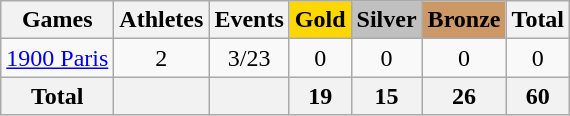<table class="wikitable sortable" style="text-align:center">
<tr>
<th>Games</th>
<th>Athletes</th>
<th>Events</th>
<th style="background-color:gold;">Gold</th>
<th style="background-color:silver;">Silver</th>
<th style="background-color:#c96;">Bronze</th>
<th>Total</th>
</tr>
<tr>
<td align=left><a href='#'>1900 Paris</a></td>
<td>2</td>
<td>3/23</td>
<td>0</td>
<td>0</td>
<td>0</td>
<td>0</td>
</tr>
<tr>
<th>Total</th>
<th></th>
<th></th>
<th>19</th>
<th>15</th>
<th>26</th>
<th>60</th>
</tr>
</table>
